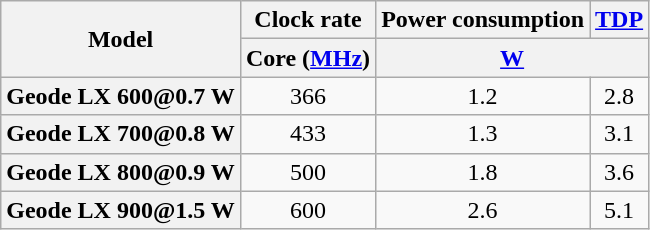<table class="wikitable" style="text-align: center;">
<tr>
<th rowspan="2">Model</th>
<th>Clock rate</th>
<th>Power consumption</th>
<th><a href='#'>TDP</a></th>
</tr>
<tr>
<th>Core (<a href='#'>MHz</a>)</th>
<th colspan="2"><a href='#'>W</a></th>
</tr>
<tr>
<th>Geode LX 600@0.7 W</th>
<td>366</td>
<td>1.2</td>
<td>2.8</td>
</tr>
<tr>
<th>Geode LX 700@0.8 W</th>
<td>433</td>
<td>1.3</td>
<td>3.1</td>
</tr>
<tr>
<th>Geode LX 800@0.9 W</th>
<td>500</td>
<td>1.8</td>
<td>3.6</td>
</tr>
<tr>
<th>Geode LX 900@1.5 W</th>
<td>600</td>
<td>2.6</td>
<td>5.1</td>
</tr>
</table>
